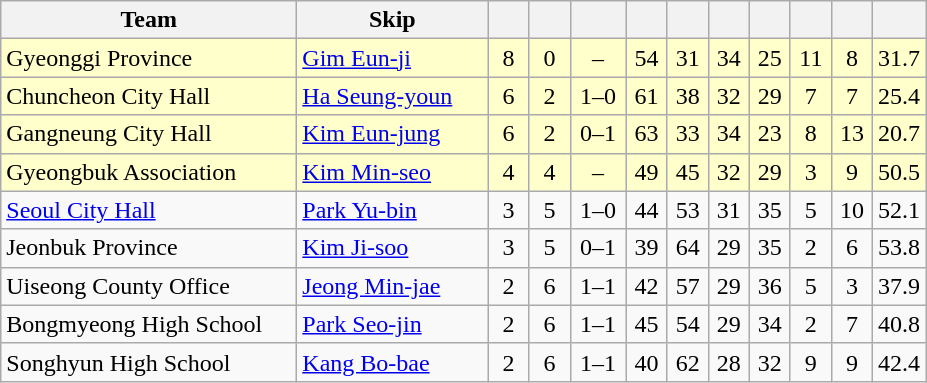<table class=wikitable  style="text-align:center;">
<tr>
<th width=190>Team</th>
<th width=120>Skip</th>
<th width=20></th>
<th width=20></th>
<th width=30></th>
<th width=20></th>
<th width=20></th>
<th width=20></th>
<th width=20></th>
<th width=20></th>
<th width=20></th>
<th width=20></th>
</tr>
<tr bgcolor=#ffffcc>
<td style="text-align:left;"> Gyeonggi Province</td>
<td style="text-align:left;"><a href='#'>Gim Eun-ji</a></td>
<td>8</td>
<td>0</td>
<td>–</td>
<td>54</td>
<td>31</td>
<td>34</td>
<td>25</td>
<td>11</td>
<td>8</td>
<td>31.7</td>
</tr>
<tr bgcolor=#ffffcc>
<td style="text-align:left;"> Chuncheon City Hall</td>
<td style="text-align:left;"><a href='#'>Ha Seung-youn</a></td>
<td>6</td>
<td>2</td>
<td>1–0</td>
<td>61</td>
<td>38</td>
<td>32</td>
<td>29</td>
<td>7</td>
<td>7</td>
<td>25.4</td>
</tr>
<tr bgcolor=#ffffcc>
<td style="text-align:left;"> Gangneung City Hall</td>
<td style="text-align:left;"><a href='#'>Kim Eun-jung</a></td>
<td>6</td>
<td>2</td>
<td>0–1</td>
<td>63</td>
<td>33</td>
<td>34</td>
<td>23</td>
<td>8</td>
<td>13</td>
<td>20.7</td>
</tr>
<tr bgcolor=#ffffcc>
<td style="text-align:left;"> Gyeongbuk Association</td>
<td style="text-align:left;"><a href='#'>Kim Min-seo</a></td>
<td>4</td>
<td>4</td>
<td>–</td>
<td>49</td>
<td>45</td>
<td>32</td>
<td>29</td>
<td>3</td>
<td>9</td>
<td>50.5</td>
</tr>
<tr>
<td style="text-align:left;"> <a href='#'>Seoul City Hall</a></td>
<td style="text-align:left;"><a href='#'>Park Yu-bin</a></td>
<td>3</td>
<td>5</td>
<td>1–0</td>
<td>44</td>
<td>53</td>
<td>31</td>
<td>35</td>
<td>5</td>
<td>10</td>
<td>52.1</td>
</tr>
<tr>
<td style="text-align:left;"> Jeonbuk Province</td>
<td style="text-align:left;"><a href='#'>Kim Ji-soo</a></td>
<td>3</td>
<td>5</td>
<td>0–1</td>
<td>39</td>
<td>64</td>
<td>29</td>
<td>35</td>
<td>2</td>
<td>6</td>
<td>53.8</td>
</tr>
<tr>
<td style="text-align:left;"> Uiseong County Office</td>
<td style="text-align:left;"><a href='#'>Jeong Min-jae</a></td>
<td>2</td>
<td>6</td>
<td>1–1</td>
<td>42</td>
<td>57</td>
<td>29</td>
<td>36</td>
<td>5</td>
<td>3</td>
<td>37.9</td>
</tr>
<tr>
<td style="text-align:left;"> Bongmyeong High School</td>
<td style="text-align:left;"><a href='#'>Park Seo-jin</a></td>
<td>2</td>
<td>6</td>
<td>1–1</td>
<td>45</td>
<td>54</td>
<td>29</td>
<td>34</td>
<td>2</td>
<td>7</td>
<td>40.8</td>
</tr>
<tr>
<td style="text-align:left;"> Songhyun High School</td>
<td style="text-align:left;"><a href='#'>Kang Bo-bae</a></td>
<td>2</td>
<td>6</td>
<td>1–1</td>
<td>40</td>
<td>62</td>
<td>28</td>
<td>32</td>
<td>9</td>
<td>9</td>
<td>42.4</td>
</tr>
</table>
